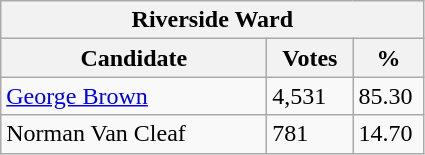<table class="wikitable">
<tr>
<th colspan="3">Riverside Ward</th>
</tr>
<tr>
<th style="width: 170px">Candidate</th>
<th style="width: 50px">Votes</th>
<th style="width: 40px">%</th>
</tr>
<tr>
<td><a href='#'>George Brown</a></td>
<td>4,531</td>
<td>85.30</td>
</tr>
<tr>
<td>Norman Van Cleaf</td>
<td>781</td>
<td>14.70</td>
</tr>
</table>
